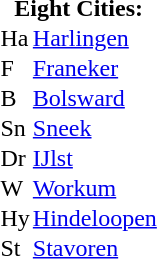<table cellspacing="0">
<tr>
<th colspan=2>Eight Cities:</th>
</tr>
<tr>
<td>Ha</td>
<td><a href='#'>Harlingen</a></td>
</tr>
<tr>
<td>F</td>
<td><a href='#'>Franeker</a></td>
</tr>
<tr>
<td>B</td>
<td><a href='#'>Bolsward</a></td>
</tr>
<tr>
<td>Sn</td>
<td><a href='#'>Sneek</a></td>
</tr>
<tr>
<td>Dr</td>
<td><a href='#'>IJlst</a></td>
</tr>
<tr>
<td>W</td>
<td><a href='#'>Workum</a></td>
</tr>
<tr>
<td>Hy</td>
<td><a href='#'>Hindeloopen</a></td>
</tr>
<tr>
<td>St</td>
<td><a href='#'>Stavoren</a></td>
</tr>
</table>
